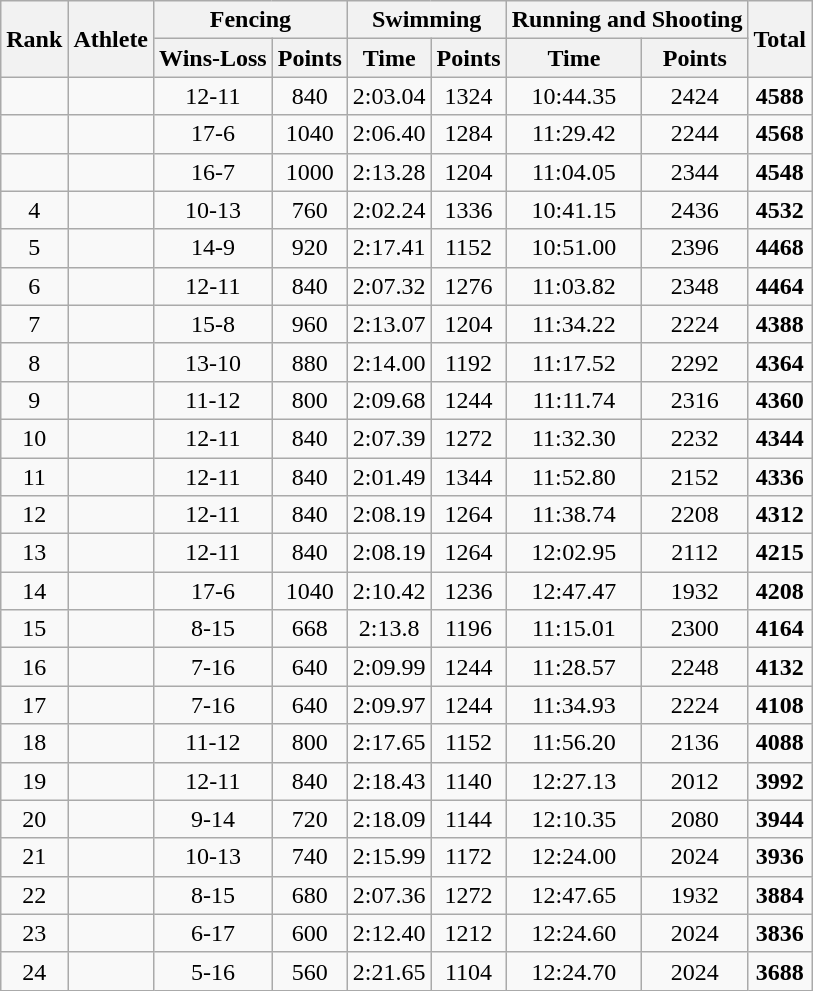<table class="wikitable sortable" style="text-align:center">
<tr>
<th rowspan=2>Rank</th>
<th rowspan=2>Athlete</th>
<th colspan=2>Fencing</th>
<th colspan=2>Swimming</th>
<th colspan=2>Running and Shooting</th>
<th rowspan=2>Total</th>
</tr>
<tr>
<th>Wins-Loss</th>
<th>Points</th>
<th>Time</th>
<th>Points</th>
<th>Time</th>
<th>Points</th>
</tr>
<tr>
<td></td>
<td align=left></td>
<td>12-11</td>
<td>840</td>
<td>2:03.04</td>
<td>1324</td>
<td>10:44.35</td>
<td>2424</td>
<td><strong>4588</strong></td>
</tr>
<tr>
<td></td>
<td align=left></td>
<td>17-6</td>
<td>1040</td>
<td>2:06.40</td>
<td>1284</td>
<td>11:29.42</td>
<td>2244</td>
<td><strong>4568</strong></td>
</tr>
<tr>
<td></td>
<td align=left></td>
<td>16-7</td>
<td>1000</td>
<td>2:13.28</td>
<td>1204</td>
<td>11:04.05</td>
<td>2344</td>
<td><strong>4548</strong></td>
</tr>
<tr>
<td>4</td>
<td align=left></td>
<td>10-13</td>
<td>760</td>
<td>2:02.24</td>
<td>1336</td>
<td>10:41.15</td>
<td>2436</td>
<td><strong>4532</strong></td>
</tr>
<tr>
<td>5</td>
<td align=left></td>
<td>14-9</td>
<td>920</td>
<td>2:17.41</td>
<td>1152</td>
<td>10:51.00</td>
<td>2396</td>
<td><strong>4468</strong></td>
</tr>
<tr>
<td>6</td>
<td align=left></td>
<td>12-11</td>
<td>840</td>
<td>2:07.32</td>
<td>1276</td>
<td>11:03.82</td>
<td>2348</td>
<td><strong>4464</strong></td>
</tr>
<tr>
<td>7</td>
<td align=left></td>
<td>15-8</td>
<td>960</td>
<td>2:13.07</td>
<td>1204</td>
<td>11:34.22</td>
<td>2224</td>
<td><strong>4388</strong></td>
</tr>
<tr>
<td>8</td>
<td align=left></td>
<td>13-10</td>
<td>880</td>
<td>2:14.00</td>
<td>1192</td>
<td>11:17.52</td>
<td>2292</td>
<td><strong>4364</strong></td>
</tr>
<tr>
<td>9</td>
<td align=left></td>
<td>11-12</td>
<td>800</td>
<td>2:09.68</td>
<td>1244</td>
<td>11:11.74</td>
<td>2316</td>
<td><strong>4360</strong></td>
</tr>
<tr>
<td>10</td>
<td align=left></td>
<td>12-11</td>
<td>840</td>
<td>2:07.39</td>
<td>1272</td>
<td>11:32.30</td>
<td>2232</td>
<td><strong>4344</strong></td>
</tr>
<tr>
<td>11</td>
<td align=left></td>
<td>12-11</td>
<td>840</td>
<td>2:01.49</td>
<td>1344</td>
<td>11:52.80</td>
<td>2152</td>
<td><strong>4336</strong></td>
</tr>
<tr>
<td>12</td>
<td align=left></td>
<td>12-11</td>
<td>840</td>
<td>2:08.19</td>
<td>1264</td>
<td>11:38.74</td>
<td>2208</td>
<td><strong>4312</strong></td>
</tr>
<tr>
<td>13</td>
<td align=left></td>
<td>12-11</td>
<td>840</td>
<td>2:08.19</td>
<td>1264</td>
<td>12:02.95</td>
<td>2112</td>
<td><strong>4215</strong></td>
</tr>
<tr>
<td>14</td>
<td align=left></td>
<td>17-6</td>
<td>1040</td>
<td>2:10.42</td>
<td>1236</td>
<td>12:47.47</td>
<td>1932</td>
<td><strong>4208</strong></td>
</tr>
<tr>
<td>15</td>
<td align=left></td>
<td>8-15</td>
<td>668</td>
<td>2:13.8</td>
<td>1196</td>
<td>11:15.01</td>
<td>2300</td>
<td><strong>4164</strong></td>
</tr>
<tr>
<td>16</td>
<td align=left></td>
<td>7-16</td>
<td>640</td>
<td>2:09.99</td>
<td>1244</td>
<td>11:28.57</td>
<td>2248</td>
<td><strong>4132</strong></td>
</tr>
<tr>
<td>17</td>
<td align=left></td>
<td>7-16</td>
<td>640</td>
<td>2:09.97</td>
<td>1244</td>
<td>11:34.93</td>
<td>2224</td>
<td><strong>4108</strong></td>
</tr>
<tr>
<td>18</td>
<td align=left></td>
<td>11-12</td>
<td>800</td>
<td>2:17.65</td>
<td>1152</td>
<td>11:56.20</td>
<td>2136</td>
<td><strong>4088</strong></td>
</tr>
<tr>
<td>19</td>
<td align=left></td>
<td>12-11</td>
<td>840</td>
<td>2:18.43</td>
<td>1140</td>
<td>12:27.13</td>
<td>2012</td>
<td><strong>3992</strong></td>
</tr>
<tr>
<td>20</td>
<td align=left></td>
<td>9-14</td>
<td>720</td>
<td>2:18.09</td>
<td>1144</td>
<td>12:10.35</td>
<td>2080</td>
<td><strong>3944</strong></td>
</tr>
<tr>
<td>21</td>
<td align=left></td>
<td>10-13</td>
<td>740</td>
<td>2:15.99</td>
<td>1172</td>
<td>12:24.00</td>
<td>2024</td>
<td><strong>3936</strong></td>
</tr>
<tr>
<td>22</td>
<td align=left></td>
<td>8-15</td>
<td>680</td>
<td>2:07.36</td>
<td>1272</td>
<td>12:47.65</td>
<td>1932</td>
<td><strong>3884</strong></td>
</tr>
<tr>
<td>23</td>
<td align=left></td>
<td>6-17</td>
<td>600</td>
<td>2:12.40</td>
<td>1212</td>
<td>12:24.60</td>
<td>2024</td>
<td><strong>3836</strong></td>
</tr>
<tr>
<td>24</td>
<td align=left></td>
<td>5-16</td>
<td>560</td>
<td>2:21.65</td>
<td>1104</td>
<td>12:24.70</td>
<td>2024</td>
<td><strong>3688</strong></td>
</tr>
</table>
